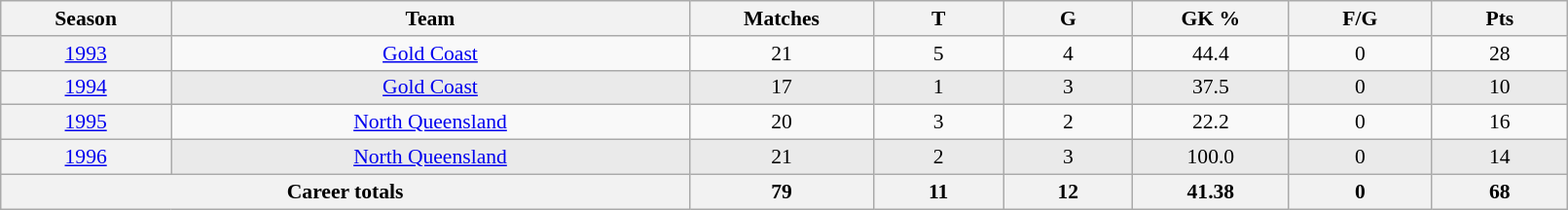<table class="wikitable sortable"  style="font-size:90%; text-align:center; width:85%;">
<tr>
<th width=2%>Season</th>
<th width=8%>Team</th>
<th width=2%>Matches</th>
<th width=2%>T</th>
<th width=2%>G</th>
<th width=2%>GK %</th>
<th width=2%>F/G</th>
<th width=2%>Pts</th>
</tr>
<tr>
<th scope="row" style="text-align:center; font-weight:normal"><a href='#'>1993</a></th>
<td style="text-align:center;"> <a href='#'>Gold Coast</a></td>
<td>21</td>
<td>5</td>
<td>4</td>
<td>44.4</td>
<td>0</td>
<td>28</td>
</tr>
<tr style="background-color: #EAEAEA">
<th scope="row" style="text-align:center; font-weight:normal"><a href='#'>1994</a></th>
<td style="text-align:center;"> <a href='#'>Gold Coast</a></td>
<td>17</td>
<td>1</td>
<td>3</td>
<td>37.5</td>
<td>0</td>
<td>10</td>
</tr>
<tr>
<th scope="row" style="text-align:center; font-weight:normal"><a href='#'>1995</a></th>
<td style="text-align:center;"> <a href='#'>North Queensland</a></td>
<td>20</td>
<td>3</td>
<td>2</td>
<td>22.2</td>
<td>0</td>
<td>16</td>
</tr>
<tr style="background-color: #EAEAEA">
<th scope="row" style="text-align:center; font-weight:normal"><a href='#'>1996</a></th>
<td style="text-align:center;"> <a href='#'>North Queensland</a></td>
<td>21</td>
<td>2</td>
<td>3</td>
<td>100.0</td>
<td>0</td>
<td>14</td>
</tr>
<tr class="sortbottom">
<th colspan=2>Career totals</th>
<th>79</th>
<th>11</th>
<th>12</th>
<th>41.38</th>
<th>0</th>
<th>68</th>
</tr>
</table>
